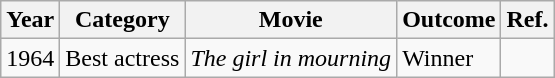<table class="wikitable">
<tr>
<th>Year</th>
<th>Category</th>
<th>Movie</th>
<th>Outcome</th>
<th>Ref.</th>
</tr>
<tr>
<td>1964</td>
<td>Best actress</td>
<td><em>The girl in mourning</em></td>
<td rowspan="">Winner</td>
<td></td>
</tr>
</table>
